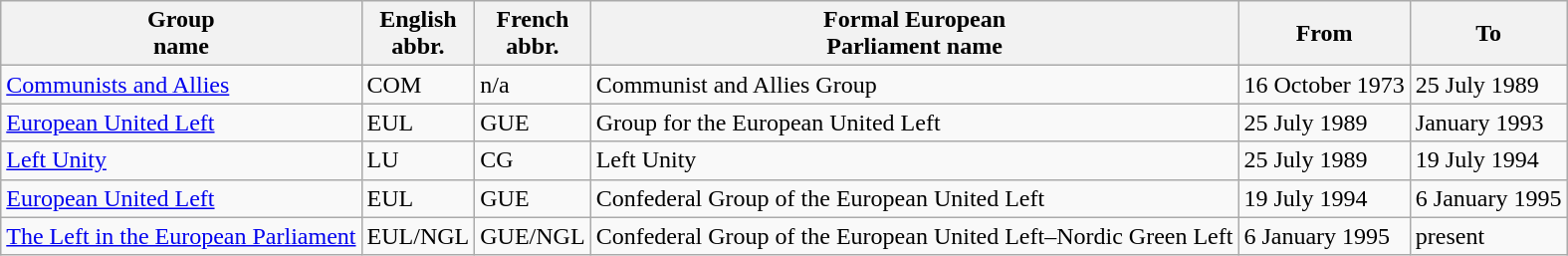<table class="wikitable">
<tr>
<th>Group<br>name</th>
<th>English<br>abbr.</th>
<th>French<br>abbr.</th>
<th>Formal European<br>Parliament name</th>
<th>From</th>
<th>To</th>
</tr>
<tr>
<td><a href='#'>Communists and Allies</a></td>
<td>COM</td>
<td>n/a</td>
<td>Communist and Allies Group</td>
<td>16 October 1973</td>
<td>25 July 1989</td>
</tr>
<tr>
<td><a href='#'>European United Left</a></td>
<td>EUL</td>
<td>GUE</td>
<td>Group for the European United Left</td>
<td>25 July 1989</td>
<td>January 1993</td>
</tr>
<tr>
<td><a href='#'>Left Unity</a></td>
<td>LU</td>
<td>CG</td>
<td>Left Unity</td>
<td>25 July 1989</td>
<td>19 July 1994</td>
</tr>
<tr>
<td><a href='#'>European United Left</a></td>
<td>EUL</td>
<td>GUE</td>
<td>Confederal Group of the European United Left</td>
<td>19 July 1994</td>
<td>6 January 1995</td>
</tr>
<tr>
<td><a href='#'>The Left in the European Parliament</a></td>
<td>EUL/NGL</td>
<td>GUE/NGL</td>
<td>Confederal Group of the European United Left–Nordic Green Left</td>
<td>6 January 1995</td>
<td>present</td>
</tr>
</table>
